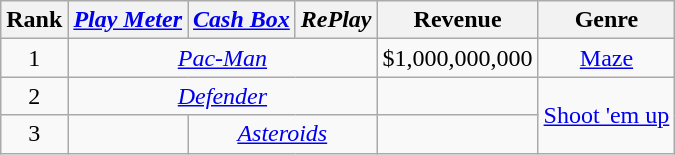<table class="wikitable sortable" style="text-align:center">
<tr>
<th>Rank</th>
<th><em><a href='#'>Play Meter</a></em></th>
<th><em><a href='#'>Cash Box</a></em></th>
<th><em>RePlay</em></th>
<th>Revenue</th>
<th>Genre</th>
</tr>
<tr>
<td>1</td>
<td colspan="3"><em><a href='#'>Pac-Man</a></em></td>
<td>$1,000,000,000</td>
<td><a href='#'>Maze</a></td>
</tr>
<tr>
<td>2</td>
<td colspan="3"><em><a href='#'>Defender</a></em></td>
<td></td>
<td rowspan="2"><a href='#'>Shoot 'em up</a></td>
</tr>
<tr>
<td>3</td>
<td></td>
<td colspan="2"><em><a href='#'>Asteroids</a></em></td>
<td></td>
</tr>
</table>
